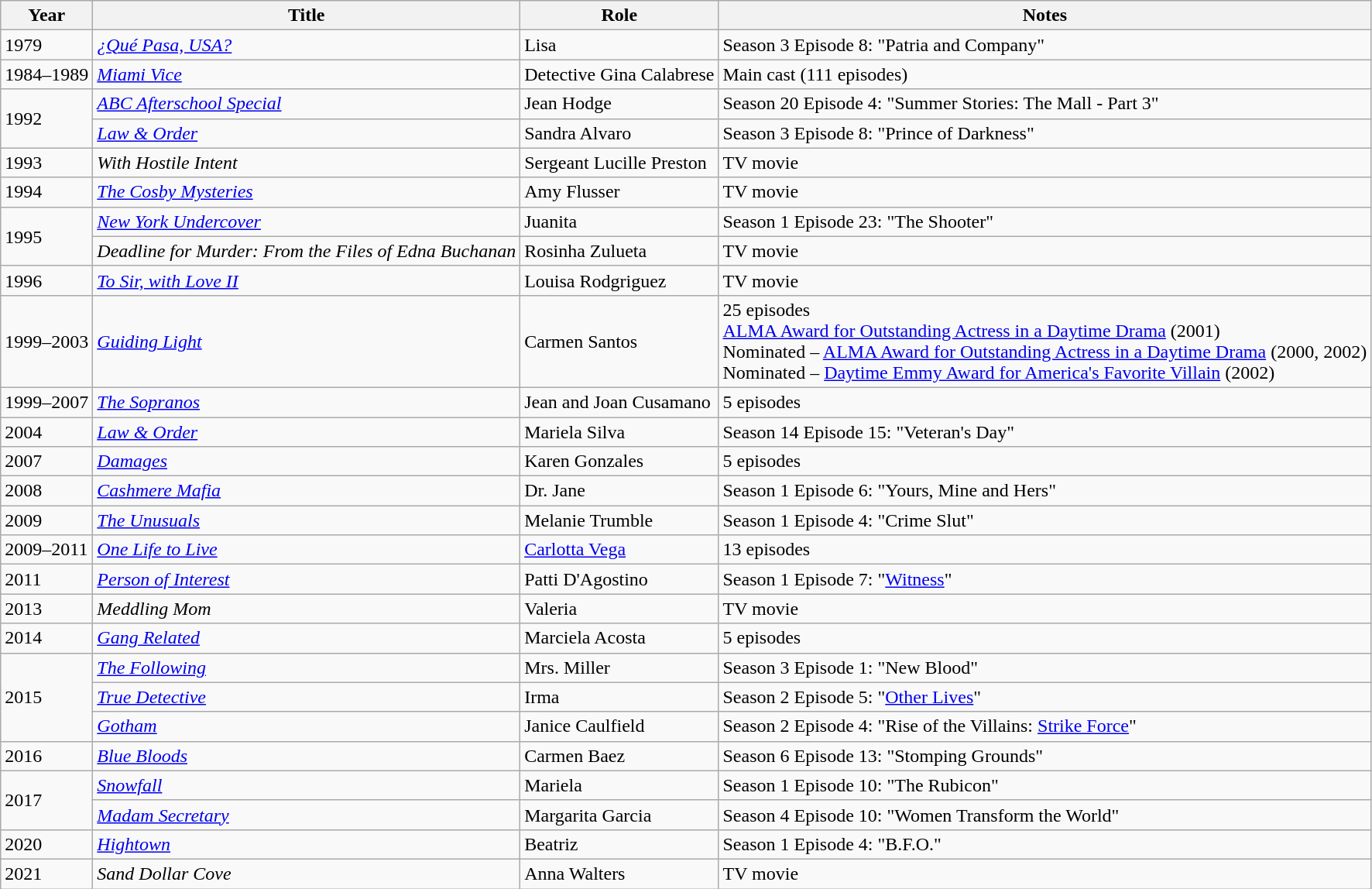<table class="wikitable sortable">
<tr>
<th>Year</th>
<th>Title</th>
<th>Role</th>
<th class="unsortable">Notes</th>
</tr>
<tr>
<td>1979</td>
<td><em><a href='#'>¿Qué Pasa, USA?</a></em></td>
<td>Lisa</td>
<td>Season 3 Episode 8: "Patria and Company"</td>
</tr>
<tr>
<td>1984–1989</td>
<td><em><a href='#'>Miami Vice</a></em></td>
<td>Detective Gina Calabrese</td>
<td>Main cast (111 episodes)</td>
</tr>
<tr>
<td rowspan=2>1992</td>
<td><em><a href='#'>ABC Afterschool Special</a></em></td>
<td>Jean Hodge</td>
<td>Season 20 Episode 4: "Summer Stories: The Mall - Part 3"</td>
</tr>
<tr>
<td><em><a href='#'>Law & Order</a></em></td>
<td>Sandra Alvaro</td>
<td>Season 3 Episode 8: "Prince of Darkness"</td>
</tr>
<tr>
<td>1993</td>
<td><em>With Hostile Intent</em></td>
<td>Sergeant Lucille Preston</td>
<td>TV movie</td>
</tr>
<tr>
<td>1994</td>
<td><em><a href='#'>The Cosby Mysteries</a></em></td>
<td>Amy Flusser</td>
<td>TV movie</td>
</tr>
<tr>
<td rowspan=2>1995</td>
<td><em><a href='#'>New York Undercover</a></em></td>
<td>Juanita</td>
<td>Season 1 Episode 23: "The Shooter"</td>
</tr>
<tr>
<td><em>Deadline for Murder: From the Files of Edna Buchanan</em></td>
<td>Rosinha Zulueta</td>
<td>TV movie</td>
</tr>
<tr>
<td>1996</td>
<td><em><a href='#'>To Sir, with Love II</a></em></td>
<td>Louisa Rodgriguez</td>
<td>TV movie</td>
</tr>
<tr>
<td>1999–2003</td>
<td><em><a href='#'>Guiding Light</a></em></td>
<td>Carmen Santos</td>
<td>25 episodes<br><a href='#'>ALMA Award for Outstanding Actress in a Daytime Drama</a> (2001)<br>Nominated – <a href='#'>ALMA Award for Outstanding Actress in a Daytime Drama</a> (2000, 2002)<br>Nominated – <a href='#'>Daytime Emmy Award for America's Favorite Villain</a> (2002)</td>
</tr>
<tr>
<td>1999–2007</td>
<td><em><a href='#'>The Sopranos</a></em></td>
<td>Jean and Joan Cusamano</td>
<td>5 episodes</td>
</tr>
<tr>
<td>2004</td>
<td><em><a href='#'>Law & Order</a> </em></td>
<td>Mariela Silva</td>
<td>Season 14 Episode 15: "Veteran's Day"</td>
</tr>
<tr>
<td>2007</td>
<td><em><a href='#'>Damages</a></em></td>
<td>Karen Gonzales</td>
<td>5 episodes</td>
</tr>
<tr>
<td>2008</td>
<td><em><a href='#'>Cashmere Mafia</a></em></td>
<td>Dr. Jane</td>
<td>Season 1 Episode 6: "Yours, Mine and Hers"</td>
</tr>
<tr>
<td>2009</td>
<td><em><a href='#'>The Unusuals</a></em></td>
<td>Melanie Trumble</td>
<td>Season 1 Episode 4: "Crime Slut"</td>
</tr>
<tr>
<td>2009–2011</td>
<td><em><a href='#'>One Life to Live</a></em></td>
<td><a href='#'>Carlotta Vega</a></td>
<td>13 episodes</td>
</tr>
<tr>
<td>2011</td>
<td><em><a href='#'>Person of Interest</a></em></td>
<td>Patti D'Agostino</td>
<td>Season 1 Episode 7: "<a href='#'>Witness</a>"</td>
</tr>
<tr>
<td>2013</td>
<td><em>Meddling Mom</em></td>
<td>Valeria</td>
<td>TV movie</td>
</tr>
<tr>
<td>2014</td>
<td><em><a href='#'>Gang Related</a></em></td>
<td>Marciela Acosta</td>
<td>5 episodes</td>
</tr>
<tr>
<td rowspan=3>2015</td>
<td><em><a href='#'>The Following</a></em></td>
<td>Mrs. Miller</td>
<td>Season 3 Episode 1: "New Blood"</td>
</tr>
<tr>
<td><em><a href='#'>True Detective</a></em></td>
<td>Irma</td>
<td>Season 2 Episode 5: "<a href='#'>Other Lives</a>"</td>
</tr>
<tr>
<td><em><a href='#'>Gotham</a></em></td>
<td>Janice Caulfield</td>
<td>Season 2 Episode 4: "Rise of the Villains: <a href='#'>Strike Force</a>"</td>
</tr>
<tr>
<td>2016</td>
<td><em><a href='#'>Blue Bloods</a></em></td>
<td>Carmen Baez</td>
<td>Season 6 Episode 13: "Stomping Grounds"</td>
</tr>
<tr>
<td rowspan=2>2017</td>
<td><em><a href='#'>Snowfall</a></em></td>
<td>Mariela</td>
<td>Season 1 Episode 10: "The Rubicon"</td>
</tr>
<tr>
<td><em><a href='#'>Madam Secretary</a></em></td>
<td>Margarita Garcia</td>
<td>Season 4 Episode 10: "Women Transform the World"</td>
</tr>
<tr>
<td>2020</td>
<td><em><a href='#'>Hightown</a></em></td>
<td>Beatriz</td>
<td>Season 1 Episode 4: "B.F.O."</td>
</tr>
<tr>
<td>2021</td>
<td><em>Sand Dollar Cove</em></td>
<td>Anna Walters</td>
<td>TV movie</td>
</tr>
</table>
